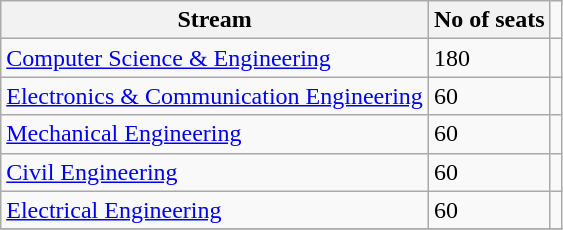<table class="wikitable">
<tr>
<th>Stream</th>
<th>No of seats</th>
</tr>
<tr>
<td><a href='#'>Computer Science & Engineering</a></td>
<td>180</td>
<td></td>
</tr>
<tr>
<td><a href='#'>Electronics & Communication Engineering</a></td>
<td>60</td>
<td></td>
</tr>
<tr>
<td><a href='#'>Mechanical Engineering</a></td>
<td>60</td>
<td></td>
</tr>
<tr>
<td><a href='#'>Civil Engineering</a></td>
<td>60</td>
<td></td>
</tr>
<tr>
<td><a href='#'>Electrical Engineering</a></td>
<td>60</td>
<td></td>
</tr>
<tr>
</tr>
</table>
